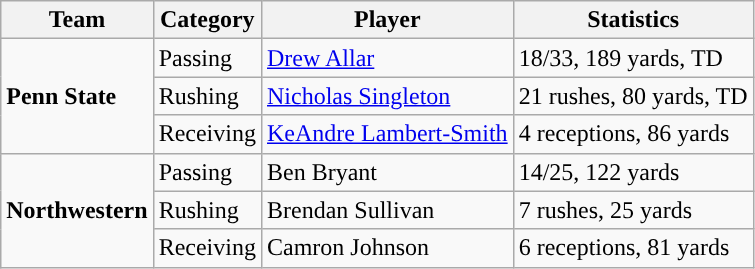<table class="wikitable" style="float: left;">
<tr>
<th>Team</th>
<th>Category</th>
<th>Player</th>
<th>Statistics</th>
</tr>
<tr>
<td rowspan=3><strong>Penn State</strong></td>
<td>Passing</td>
<td><a href='#'>Drew Allar</a></td>
<td>18/33, 189 yards, TD</td>
</tr>
<tr>
<td>Rushing</td>
<td><a href='#'>Nicholas Singleton</a></td>
<td>21 rushes, 80 yards, TD</td>
</tr>
<tr>
<td>Receiving</td>
<td><a href='#'>KeAndre Lambert-Smith</a></td>
<td>4 receptions, 86 yards</td>
</tr>
<tr>
<td rowspan=3><strong>Northwestern</strong></td>
<td>Passing</td>
<td>Ben Bryant</td>
<td>14/25, 122 yards</td>
</tr>
<tr>
<td>Rushing</td>
<td>Brendan Sullivan</td>
<td>7 rushes, 25 yards</td>
</tr>
<tr>
<td>Receiving</td>
<td>Camron Johnson</td>
<td>6 receptions, 81 yards</td>
</tr>
</table>
